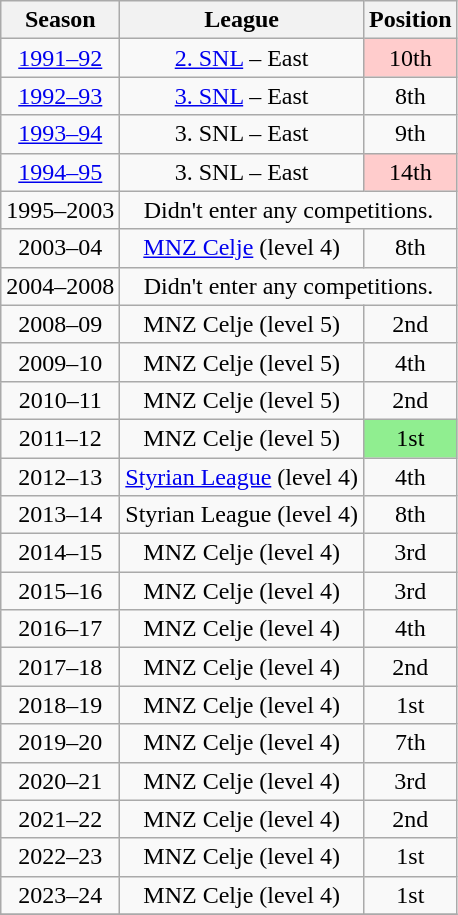<table class="wikitable" style="text-align: center">
<tr>
<th>Season</th>
<th>League</th>
<th>Position</th>
</tr>
<tr>
<td><a href='#'>1991–92</a></td>
<td><a href='#'>2. SNL</a> – East</td>
<td style="background: #FFCCCC;">10th</td>
</tr>
<tr>
<td><a href='#'>1992–93</a></td>
<td><a href='#'>3. SNL</a> – East</td>
<td>8th</td>
</tr>
<tr>
<td><a href='#'>1993–94</a></td>
<td>3. SNL – East</td>
<td>9th</td>
</tr>
<tr>
<td><a href='#'>1994–95</a></td>
<td>3. SNL – East</td>
<td style="background: #FFCCCC;">14th</td>
</tr>
<tr>
<td>1995–2003</td>
<td colspan="3">Didn't enter any competitions.</td>
</tr>
<tr>
<td>2003–04</td>
<td><a href='#'>MNZ Celje</a> (level 4)</td>
<td>8th</td>
</tr>
<tr>
<td>2004–2008</td>
<td colspan="3">Didn't enter any competitions.</td>
</tr>
<tr>
<td>2008–09</td>
<td>MNZ Celje (level 5)</td>
<td>2nd</td>
</tr>
<tr>
<td>2009–10</td>
<td>MNZ Celje (level 5)</td>
<td>4th</td>
</tr>
<tr>
<td>2010–11</td>
<td>MNZ Celje (level 5)</td>
<td>2nd</td>
</tr>
<tr>
<td>2011–12</td>
<td>MNZ Celje (level 5)</td>
<td style="background: #90EE90;">1st</td>
</tr>
<tr>
<td>2012–13</td>
<td><a href='#'>Styrian League</a> (level 4)</td>
<td>4th</td>
</tr>
<tr>
<td>2013–14</td>
<td>Styrian League (level 4)</td>
<td>8th</td>
</tr>
<tr>
<td>2014–15</td>
<td>MNZ Celje (level 4)</td>
<td>3rd</td>
</tr>
<tr>
<td>2015–16</td>
<td>MNZ Celje (level 4)</td>
<td>3rd</td>
</tr>
<tr>
<td>2016–17</td>
<td>MNZ Celje (level 4)</td>
<td>4th</td>
</tr>
<tr>
<td>2017–18</td>
<td>MNZ Celje (level 4)</td>
<td>2nd</td>
</tr>
<tr>
<td>2018–19</td>
<td>MNZ Celje (level 4)</td>
<td>1st</td>
</tr>
<tr>
<td>2019–20</td>
<td>MNZ Celje (level 4)</td>
<td>7th</td>
</tr>
<tr>
<td>2020–21</td>
<td>MNZ Celje (level 4)</td>
<td>3rd</td>
</tr>
<tr>
<td>2021–22</td>
<td>MNZ Celje (level 4)</td>
<td>2nd</td>
</tr>
<tr>
<td>2022–23</td>
<td>MNZ Celje (level 4)</td>
<td>1st</td>
</tr>
<tr>
<td>2023–24</td>
<td>MNZ Celje (level 4)</td>
<td>1st</td>
</tr>
<tr>
</tr>
</table>
